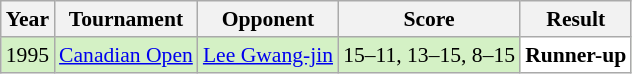<table class="sortable wikitable" style="font-size:90%;">
<tr>
<th>Year</th>
<th>Tournament</th>
<th>Opponent</th>
<th>Score</th>
<th>Result</th>
</tr>
<tr style="background:#D4F1C5">
<td align="center">1995</td>
<td align="left"><a href='#'>Canadian Open</a></td>
<td align="left"> <a href='#'>Lee Gwang-jin</a></td>
<td align="left">15–11, 13–15, 8–15</td>
<td style="text-align:left; background:white"> <strong>Runner-up</strong></td>
</tr>
</table>
